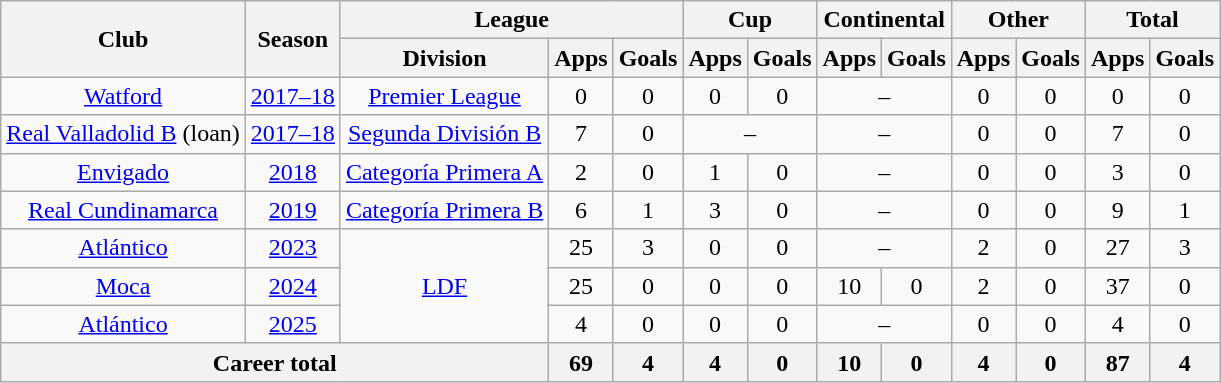<table class=wikitable style=text-align:center>
<tr>
<th rowspan="2">Club</th>
<th rowspan="2">Season</th>
<th colspan="3">League</th>
<th colspan="2">Cup</th>
<th colspan="2">Continental</th>
<th colspan="2">Other</th>
<th colspan="2">Total</th>
</tr>
<tr>
<th>Division</th>
<th>Apps</th>
<th>Goals</th>
<th>Apps</th>
<th>Goals</th>
<th>Apps</th>
<th>Goals</th>
<th>Apps</th>
<th>Goals</th>
<th>Apps</th>
<th>Goals</th>
</tr>
<tr>
<td><a href='#'>Watford</a></td>
<td><a href='#'>2017–18</a></td>
<td><a href='#'>Premier League</a></td>
<td>0</td>
<td>0</td>
<td>0</td>
<td>0</td>
<td colspan="2">–</td>
<td>0</td>
<td>0</td>
<td>0</td>
<td>0</td>
</tr>
<tr>
<td><a href='#'>Real Valladolid B</a> (loan)</td>
<td><a href='#'>2017–18</a></td>
<td><a href='#'>Segunda División B</a></td>
<td>7</td>
<td>0</td>
<td colspan="2">–</td>
<td colspan="2">–</td>
<td>0</td>
<td>0</td>
<td>7</td>
<td>0</td>
</tr>
<tr>
<td><a href='#'>Envigado</a></td>
<td><a href='#'>2018</a></td>
<td><a href='#'>Categoría Primera A</a></td>
<td>2</td>
<td>0</td>
<td>1</td>
<td>0</td>
<td colspan="2">–</td>
<td>0</td>
<td>0</td>
<td>3</td>
<td>0</td>
</tr>
<tr>
<td><a href='#'>Real Cundinamarca</a></td>
<td><a href='#'>2019</a></td>
<td><a href='#'>Categoría Primera B</a></td>
<td>6</td>
<td>1</td>
<td>3</td>
<td>0</td>
<td colspan="2">–</td>
<td>0</td>
<td>0</td>
<td>9</td>
<td>1</td>
</tr>
<tr>
<td><a href='#'>Atlántico</a></td>
<td><a href='#'>2023</a></td>
<td rowspan="3"><a href='#'>LDF</a></td>
<td>25</td>
<td>3</td>
<td>0</td>
<td>0</td>
<td colspan="2">–</td>
<td>2</td>
<td>0</td>
<td>27</td>
<td>3</td>
</tr>
<tr>
<td><a href='#'>Moca</a></td>
<td><a href='#'>2024</a></td>
<td>25</td>
<td>0</td>
<td>0</td>
<td>0</td>
<td>10</td>
<td>0</td>
<td>2</td>
<td>0</td>
<td>37</td>
<td>0</td>
</tr>
<tr>
<td><a href='#'>Atlántico</a></td>
<td><a href='#'>2025</a></td>
<td>4</td>
<td>0</td>
<td>0</td>
<td>0</td>
<td colspan="2">–</td>
<td>0</td>
<td>0</td>
<td>4</td>
<td>0</td>
</tr>
<tr>
<th colspan="3"><strong>Career total</strong></th>
<th>69</th>
<th>4</th>
<th>4</th>
<th>0</th>
<th>10</th>
<th>0</th>
<th>4</th>
<th>0</th>
<th>87</th>
<th>4</th>
</tr>
</table>
